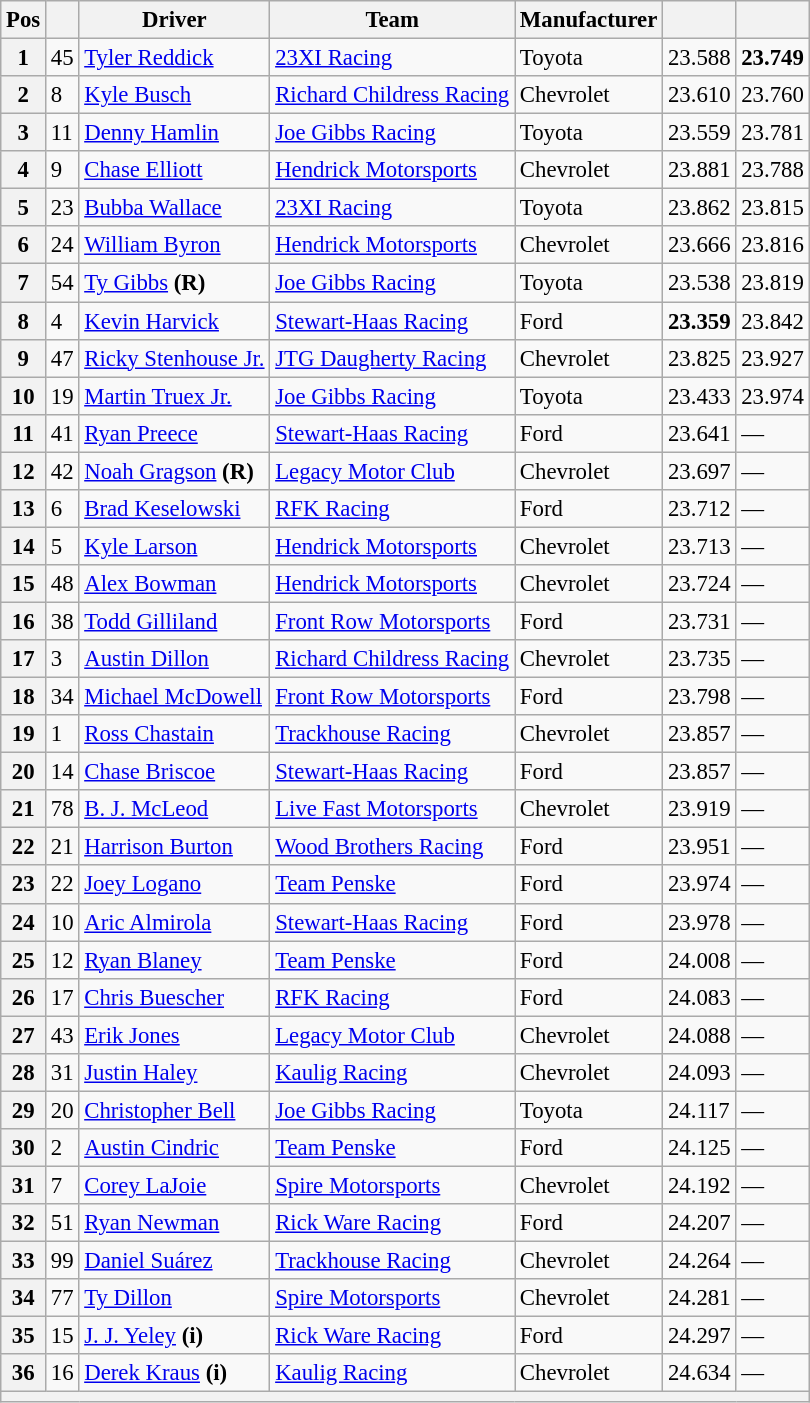<table class="wikitable" style="font-size:95%">
<tr>
<th>Pos</th>
<th></th>
<th>Driver</th>
<th>Team</th>
<th>Manufacturer</th>
<th></th>
<th></th>
</tr>
<tr>
<th>1</th>
<td>45</td>
<td><a href='#'>Tyler Reddick</a></td>
<td><a href='#'>23XI Racing</a></td>
<td>Toyota</td>
<td>23.588</td>
<td><strong>23.749</strong></td>
</tr>
<tr>
<th>2</th>
<td>8</td>
<td><a href='#'>Kyle Busch</a></td>
<td><a href='#'>Richard Childress Racing</a></td>
<td>Chevrolet</td>
<td>23.610</td>
<td>23.760</td>
</tr>
<tr>
<th>3</th>
<td>11</td>
<td><a href='#'>Denny Hamlin</a></td>
<td><a href='#'>Joe Gibbs Racing</a></td>
<td>Toyota</td>
<td>23.559</td>
<td>23.781</td>
</tr>
<tr>
<th>4</th>
<td>9</td>
<td><a href='#'>Chase Elliott</a></td>
<td><a href='#'>Hendrick Motorsports</a></td>
<td>Chevrolet</td>
<td>23.881</td>
<td>23.788</td>
</tr>
<tr>
<th>5</th>
<td>23</td>
<td><a href='#'>Bubba Wallace</a></td>
<td><a href='#'>23XI Racing</a></td>
<td>Toyota</td>
<td>23.862</td>
<td>23.815</td>
</tr>
<tr>
<th>6</th>
<td>24</td>
<td><a href='#'>William Byron</a></td>
<td><a href='#'>Hendrick Motorsports</a></td>
<td>Chevrolet</td>
<td>23.666</td>
<td>23.816</td>
</tr>
<tr>
<th>7</th>
<td>54</td>
<td><a href='#'>Ty Gibbs</a> <strong>(R)</strong></td>
<td><a href='#'>Joe Gibbs Racing</a></td>
<td>Toyota</td>
<td>23.538</td>
<td>23.819</td>
</tr>
<tr>
<th>8</th>
<td>4</td>
<td><a href='#'>Kevin Harvick</a></td>
<td><a href='#'>Stewart-Haas Racing</a></td>
<td>Ford</td>
<td><strong>23.359</strong></td>
<td>23.842</td>
</tr>
<tr>
<th>9</th>
<td>47</td>
<td><a href='#'>Ricky Stenhouse Jr.</a></td>
<td><a href='#'>JTG Daugherty Racing</a></td>
<td>Chevrolet</td>
<td>23.825</td>
<td>23.927</td>
</tr>
<tr>
<th>10</th>
<td>19</td>
<td><a href='#'>Martin Truex Jr.</a></td>
<td><a href='#'>Joe Gibbs Racing</a></td>
<td>Toyota</td>
<td>23.433</td>
<td>23.974</td>
</tr>
<tr>
<th>11</th>
<td>41</td>
<td><a href='#'>Ryan Preece</a></td>
<td><a href='#'>Stewart-Haas Racing</a></td>
<td>Ford</td>
<td>23.641</td>
<td>—</td>
</tr>
<tr>
<th>12</th>
<td>42</td>
<td><a href='#'>Noah Gragson</a> <strong>(R)</strong></td>
<td><a href='#'>Legacy Motor Club</a></td>
<td>Chevrolet</td>
<td>23.697</td>
<td>—</td>
</tr>
<tr>
<th>13</th>
<td>6</td>
<td><a href='#'>Brad Keselowski</a></td>
<td><a href='#'>RFK Racing</a></td>
<td>Ford</td>
<td>23.712</td>
<td>—</td>
</tr>
<tr>
<th>14</th>
<td>5</td>
<td><a href='#'>Kyle Larson</a></td>
<td><a href='#'>Hendrick Motorsports</a></td>
<td>Chevrolet</td>
<td>23.713</td>
<td>—</td>
</tr>
<tr>
<th>15</th>
<td>48</td>
<td><a href='#'>Alex Bowman</a></td>
<td><a href='#'>Hendrick Motorsports</a></td>
<td>Chevrolet</td>
<td>23.724</td>
<td>—</td>
</tr>
<tr>
<th>16</th>
<td>38</td>
<td><a href='#'>Todd Gilliland</a></td>
<td><a href='#'>Front Row Motorsports</a></td>
<td>Ford</td>
<td>23.731</td>
<td>—</td>
</tr>
<tr>
<th>17</th>
<td>3</td>
<td><a href='#'>Austin Dillon</a></td>
<td><a href='#'>Richard Childress Racing</a></td>
<td>Chevrolet</td>
<td>23.735</td>
<td>—</td>
</tr>
<tr>
<th>18</th>
<td>34</td>
<td><a href='#'>Michael McDowell</a></td>
<td><a href='#'>Front Row Motorsports</a></td>
<td>Ford</td>
<td>23.798</td>
<td>—</td>
</tr>
<tr>
<th>19</th>
<td>1</td>
<td><a href='#'>Ross Chastain</a></td>
<td><a href='#'>Trackhouse Racing</a></td>
<td>Chevrolet</td>
<td>23.857</td>
<td>—</td>
</tr>
<tr>
<th>20</th>
<td>14</td>
<td><a href='#'>Chase Briscoe</a></td>
<td><a href='#'>Stewart-Haas Racing</a></td>
<td>Ford</td>
<td>23.857</td>
<td>—</td>
</tr>
<tr>
<th>21</th>
<td>78</td>
<td><a href='#'>B. J. McLeod</a></td>
<td><a href='#'>Live Fast Motorsports</a></td>
<td>Chevrolet</td>
<td>23.919</td>
<td>—</td>
</tr>
<tr>
<th>22</th>
<td>21</td>
<td><a href='#'>Harrison Burton</a></td>
<td><a href='#'>Wood Brothers Racing</a></td>
<td>Ford</td>
<td>23.951</td>
<td>—</td>
</tr>
<tr>
<th>23</th>
<td>22</td>
<td><a href='#'>Joey Logano</a></td>
<td><a href='#'>Team Penske</a></td>
<td>Ford</td>
<td>23.974</td>
<td>—</td>
</tr>
<tr>
<th>24</th>
<td>10</td>
<td><a href='#'>Aric Almirola</a></td>
<td><a href='#'>Stewart-Haas Racing</a></td>
<td>Ford</td>
<td>23.978</td>
<td>—</td>
</tr>
<tr>
<th>25</th>
<td>12</td>
<td><a href='#'>Ryan Blaney</a></td>
<td><a href='#'>Team Penske</a></td>
<td>Ford</td>
<td>24.008</td>
<td>—</td>
</tr>
<tr>
<th>26</th>
<td>17</td>
<td><a href='#'>Chris Buescher</a></td>
<td><a href='#'>RFK Racing</a></td>
<td>Ford</td>
<td>24.083</td>
<td>—</td>
</tr>
<tr>
<th>27</th>
<td>43</td>
<td><a href='#'>Erik Jones</a></td>
<td><a href='#'>Legacy Motor Club</a></td>
<td>Chevrolet</td>
<td>24.088</td>
<td>—</td>
</tr>
<tr>
<th>28</th>
<td>31</td>
<td><a href='#'>Justin Haley</a></td>
<td><a href='#'>Kaulig Racing</a></td>
<td>Chevrolet</td>
<td>24.093</td>
<td>—</td>
</tr>
<tr>
<th>29</th>
<td>20</td>
<td><a href='#'>Christopher Bell</a></td>
<td><a href='#'>Joe Gibbs Racing</a></td>
<td>Toyota</td>
<td>24.117</td>
<td>—</td>
</tr>
<tr>
<th>30</th>
<td>2</td>
<td><a href='#'>Austin Cindric</a></td>
<td><a href='#'>Team Penske</a></td>
<td>Ford</td>
<td>24.125</td>
<td>—</td>
</tr>
<tr>
<th>31</th>
<td>7</td>
<td><a href='#'>Corey LaJoie</a></td>
<td><a href='#'>Spire Motorsports</a></td>
<td>Chevrolet</td>
<td>24.192</td>
<td>—</td>
</tr>
<tr>
<th>32</th>
<td>51</td>
<td><a href='#'>Ryan Newman</a></td>
<td><a href='#'>Rick Ware Racing</a></td>
<td>Ford</td>
<td>24.207</td>
<td>—</td>
</tr>
<tr>
<th>33</th>
<td>99</td>
<td><a href='#'>Daniel Suárez</a></td>
<td><a href='#'>Trackhouse Racing</a></td>
<td>Chevrolet</td>
<td>24.264</td>
<td>—</td>
</tr>
<tr>
<th>34</th>
<td>77</td>
<td><a href='#'>Ty Dillon</a></td>
<td><a href='#'>Spire Motorsports</a></td>
<td>Chevrolet</td>
<td>24.281</td>
<td>—</td>
</tr>
<tr>
<th>35</th>
<td>15</td>
<td><a href='#'>J. J. Yeley</a> <strong>(i)</strong></td>
<td><a href='#'>Rick Ware Racing</a></td>
<td>Ford</td>
<td>24.297</td>
<td>—</td>
</tr>
<tr>
<th>36</th>
<td>16</td>
<td><a href='#'>Derek Kraus</a> <strong>(i)</strong></td>
<td><a href='#'>Kaulig Racing</a></td>
<td>Chevrolet</td>
<td>24.634</td>
<td>—</td>
</tr>
<tr>
<th colspan="7"></th>
</tr>
</table>
